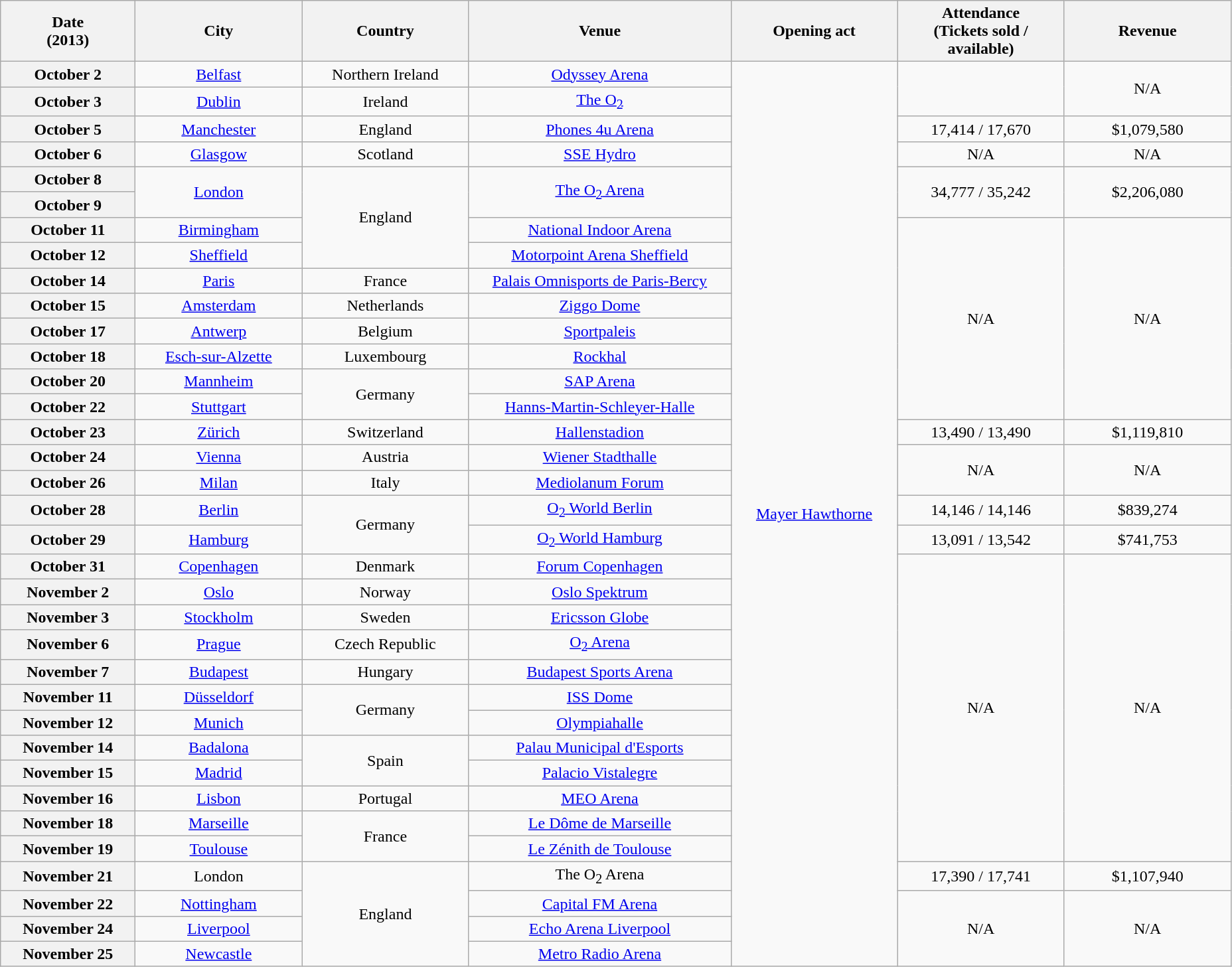<table class="wikitable plainrowheaders" style="text-align:center;">
<tr>
<th scope="col" style="width:8em;">Date<br>(2013)</th>
<th scope="col" style="width:10em;">City</th>
<th scope="col" style="width:10em;">Country</th>
<th scope="col" style="width:16em;">Venue</th>
<th scope="col" style="width:10em;">Opening act</th>
<th scope="col" style="width:10em;">Attendance<br>(Tickets sold / available)</th>
<th scope="col" style="width:10em;">Revenue</th>
</tr>
<tr>
<th scope="row">October 2</th>
<td><a href='#'>Belfast</a></td>
<td>Northern Ireland</td>
<td><a href='#'>Odyssey Arena</a></td>
<td rowspan="35"><a href='#'>Mayer Hawthorne</a></td>
<td rowspan="2"></td>
<td rowspan="2">N/A</td>
</tr>
<tr>
<th scope="row">October 3</th>
<td><a href='#'>Dublin</a></td>
<td>Ireland</td>
<td><a href='#'>The O<sub>2</sub></a></td>
</tr>
<tr>
<th scope="row">October 5</th>
<td><a href='#'>Manchester</a></td>
<td>England</td>
<td><a href='#'>Phones 4u Arena</a></td>
<td>17,414 / 17,670</td>
<td>$1,079,580</td>
</tr>
<tr>
<th scope="row">October 6</th>
<td><a href='#'>Glasgow</a></td>
<td>Scotland</td>
<td><a href='#'>SSE Hydro</a></td>
<td>N/A</td>
<td>N/A</td>
</tr>
<tr>
<th scope="row">October 8</th>
<td rowspan="2"><a href='#'>London</a></td>
<td rowspan="4">England</td>
<td rowspan="2"><a href='#'>The O<sub>2</sub> Arena</a></td>
<td rowspan="2">34,777 / 35,242</td>
<td rowspan="2">$2,206,080</td>
</tr>
<tr>
<th scope="row">October 9</th>
</tr>
<tr>
<th scope="row">October 11</th>
<td><a href='#'>Birmingham</a></td>
<td><a href='#'>National Indoor Arena</a></td>
<td rowspan="8">N/A</td>
<td rowspan="8">N/A</td>
</tr>
<tr>
<th scope="row">October 12</th>
<td><a href='#'>Sheffield</a></td>
<td><a href='#'>Motorpoint Arena Sheffield</a></td>
</tr>
<tr>
<th scope="row">October 14</th>
<td><a href='#'>Paris</a></td>
<td>France</td>
<td><a href='#'>Palais Omnisports de Paris-Bercy</a></td>
</tr>
<tr>
<th scope="row">October 15</th>
<td><a href='#'>Amsterdam</a></td>
<td>Netherlands</td>
<td><a href='#'>Ziggo Dome</a></td>
</tr>
<tr>
<th scope="row">October 17</th>
<td><a href='#'>Antwerp</a></td>
<td>Belgium</td>
<td><a href='#'>Sportpaleis</a></td>
</tr>
<tr>
<th scope="row">October 18</th>
<td><a href='#'>Esch-sur-Alzette</a></td>
<td>Luxembourg</td>
<td><a href='#'>Rockhal</a></td>
</tr>
<tr>
<th scope="row">October 20</th>
<td><a href='#'>Mannheim</a></td>
<td rowspan="2">Germany</td>
<td><a href='#'>SAP Arena</a></td>
</tr>
<tr>
<th scope="row">October 22</th>
<td><a href='#'>Stuttgart</a></td>
<td><a href='#'>Hanns-Martin-Schleyer-Halle</a></td>
</tr>
<tr>
<th scope="row">October 23</th>
<td><a href='#'>Zürich</a></td>
<td>Switzerland</td>
<td><a href='#'>Hallenstadion</a></td>
<td>13,490 / 13,490</td>
<td>$1,119,810</td>
</tr>
<tr>
<th scope="row">October 24</th>
<td><a href='#'>Vienna</a></td>
<td>Austria</td>
<td><a href='#'>Wiener Stadthalle</a></td>
<td rowspan="2">N/A</td>
<td rowspan="2">N/A</td>
</tr>
<tr>
<th scope="row">October 26</th>
<td><a href='#'>Milan</a></td>
<td>Italy</td>
<td><a href='#'>Mediolanum Forum</a></td>
</tr>
<tr>
<th scope="row">October 28</th>
<td><a href='#'>Berlin</a></td>
<td rowspan="2">Germany</td>
<td><a href='#'>O<sub>2</sub> World Berlin</a></td>
<td>14,146 / 14,146</td>
<td>$839,274</td>
</tr>
<tr>
<th scope="row">October 29</th>
<td><a href='#'>Hamburg</a></td>
<td><a href='#'>O<sub>2</sub> World Hamburg</a></td>
<td>13,091 / 13,542</td>
<td>$741,753</td>
</tr>
<tr>
<th scope="row">October 31</th>
<td><a href='#'>Copenhagen</a></td>
<td>Denmark</td>
<td><a href='#'>Forum Copenhagen</a></td>
<td rowspan="12">N/A</td>
<td rowspan="12">N/A</td>
</tr>
<tr>
<th scope="row">November 2</th>
<td><a href='#'>Oslo</a></td>
<td>Norway</td>
<td><a href='#'>Oslo Spektrum</a></td>
</tr>
<tr>
<th scope="row">November 3</th>
<td><a href='#'>Stockholm</a></td>
<td>Sweden</td>
<td><a href='#'>Ericsson Globe</a></td>
</tr>
<tr>
<th scope="row">November 6</th>
<td><a href='#'>Prague</a></td>
<td>Czech Republic</td>
<td><a href='#'>O<sub>2</sub> Arena</a></td>
</tr>
<tr>
<th scope="row">November 7</th>
<td><a href='#'>Budapest</a></td>
<td>Hungary</td>
<td><a href='#'>Budapest Sports Arena</a></td>
</tr>
<tr>
<th scope="row">November 11</th>
<td><a href='#'>Düsseldorf</a></td>
<td rowspan="2">Germany</td>
<td><a href='#'>ISS Dome</a></td>
</tr>
<tr>
<th scope="row">November 12</th>
<td><a href='#'>Munich</a></td>
<td><a href='#'>Olympiahalle</a></td>
</tr>
<tr>
<th scope="row">November 14</th>
<td><a href='#'>Badalona</a></td>
<td rowspan="2">Spain</td>
<td><a href='#'>Palau Municipal d'Esports</a></td>
</tr>
<tr>
<th scope="row">November 15</th>
<td><a href='#'>Madrid</a></td>
<td><a href='#'>Palacio Vistalegre</a></td>
</tr>
<tr>
<th scope="row">November 16</th>
<td><a href='#'>Lisbon</a></td>
<td>Portugal</td>
<td><a href='#'>MEO Arena</a></td>
</tr>
<tr>
<th scope="row">November 18</th>
<td><a href='#'>Marseille</a></td>
<td rowspan="2">France</td>
<td><a href='#'>Le Dôme de Marseille</a></td>
</tr>
<tr>
<th scope="row">November 19</th>
<td><a href='#'>Toulouse</a></td>
<td><a href='#'>Le Zénith de Toulouse</a></td>
</tr>
<tr>
<th scope="row">November 21</th>
<td>London</td>
<td rowspan="4">England</td>
<td>The O<sub>2</sub> Arena</td>
<td>17,390 / 17,741</td>
<td>$1,107,940</td>
</tr>
<tr>
<th scope="row">November 22</th>
<td><a href='#'>Nottingham</a></td>
<td><a href='#'>Capital FM Arena</a></td>
<td rowspan="3">N/A</td>
<td rowspan="3">N/A</td>
</tr>
<tr>
<th scope="row">November 24</th>
<td><a href='#'>Liverpool</a></td>
<td><a href='#'>Echo Arena Liverpool</a></td>
</tr>
<tr>
<th scope="row">November 25</th>
<td><a href='#'>Newcastle</a></td>
<td><a href='#'>Metro Radio Arena</a></td>
</tr>
</table>
